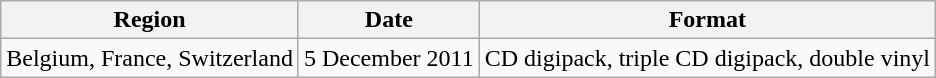<table class="wikitable">
<tr>
<th>Region</th>
<th>Date</th>
<th>Format</th>
</tr>
<tr>
<td>Belgium, France, Switzerland</td>
<td>5 December 2011</td>
<td>CD digipack, triple CD digipack, double vinyl <br></td>
</tr>
</table>
